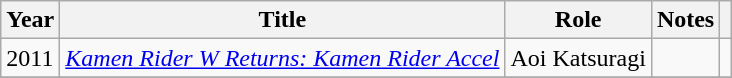<table class="wikitable">
<tr>
<th>Year</th>
<th>Title</th>
<th>Role</th>
<th>Notes</th>
<th></th>
</tr>
<tr>
<td>2011</td>
<td><em><a href='#'>Kamen Rider W Returns: Kamen Rider Accel</a></em></td>
<td>Aoi Katsuragi</td>
<td></td>
<td></td>
</tr>
<tr>
</tr>
</table>
